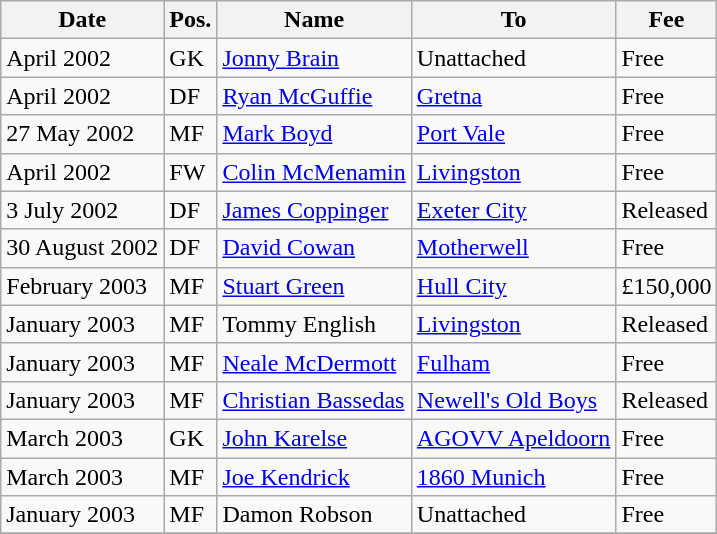<table class="wikitable">
<tr>
<th>Date</th>
<th>Pos.</th>
<th>Name</th>
<th>To</th>
<th>Fee</th>
</tr>
<tr>
<td>April 2002</td>
<td>GK</td>
<td> <a href='#'>Jonny Brain</a></td>
<td>Unattached</td>
<td>Free</td>
</tr>
<tr>
<td>April 2002</td>
<td>DF</td>
<td> <a href='#'>Ryan McGuffie</a></td>
<td> <a href='#'>Gretna</a></td>
<td>Free</td>
</tr>
<tr>
<td>27 May 2002</td>
<td>MF</td>
<td> <a href='#'>Mark Boyd</a></td>
<td> <a href='#'>Port Vale</a></td>
<td>Free</td>
</tr>
<tr>
<td>April 2002</td>
<td>FW</td>
<td> <a href='#'>Colin McMenamin</a></td>
<td> <a href='#'>Livingston</a></td>
<td>Free</td>
</tr>
<tr>
<td>3 July 2002</td>
<td>DF</td>
<td> <a href='#'>James Coppinger</a></td>
<td> <a href='#'>Exeter City</a></td>
<td>Released</td>
</tr>
<tr>
<td>30 August 2002</td>
<td>DF</td>
<td> <a href='#'>David Cowan</a></td>
<td> <a href='#'>Motherwell</a></td>
<td>Free</td>
</tr>
<tr>
<td>February 2003</td>
<td>MF</td>
<td> <a href='#'>Stuart Green</a></td>
<td> <a href='#'>Hull City</a></td>
<td>£150,000</td>
</tr>
<tr>
<td>January 2003</td>
<td>MF</td>
<td> Tommy English</td>
<td> <a href='#'>Livingston</a></td>
<td>Released</td>
</tr>
<tr>
<td>January 2003</td>
<td>MF</td>
<td> <a href='#'>Neale McDermott</a></td>
<td> <a href='#'>Fulham</a></td>
<td>Free</td>
</tr>
<tr>
<td>January 2003</td>
<td>MF</td>
<td> <a href='#'>Christian Bassedas</a></td>
<td> <a href='#'>Newell's Old Boys</a></td>
<td>Released</td>
</tr>
<tr>
<td>March 2003</td>
<td>GK</td>
<td> <a href='#'>John Karelse</a></td>
<td> <a href='#'>AGOVV Apeldoorn</a></td>
<td>Free</td>
</tr>
<tr>
<td>March 2003</td>
<td>MF</td>
<td> <a href='#'>Joe Kendrick</a></td>
<td> <a href='#'>1860 Munich</a></td>
<td>Free</td>
</tr>
<tr>
<td>January 2003</td>
<td>MF</td>
<td> Damon Robson</td>
<td>Unattached</td>
<td>Free</td>
</tr>
<tr>
</tr>
</table>
